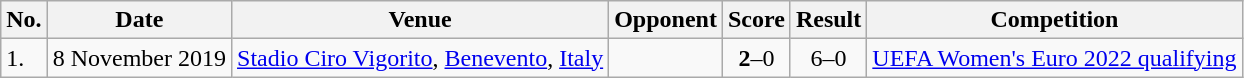<table class="wikitable">
<tr>
<th>No.</th>
<th>Date</th>
<th>Venue</th>
<th>Opponent</th>
<th>Score</th>
<th>Result</th>
<th>Competition</th>
</tr>
<tr>
<td>1.</td>
<td>8 November 2019</td>
<td><a href='#'>Stadio Ciro Vigorito</a>, <a href='#'>Benevento</a>, <a href='#'>Italy</a></td>
<td></td>
<td align=center><strong>2</strong>–0</td>
<td align=center>6–0</td>
<td><a href='#'>UEFA Women's Euro 2022 qualifying</a></td>
</tr>
</table>
